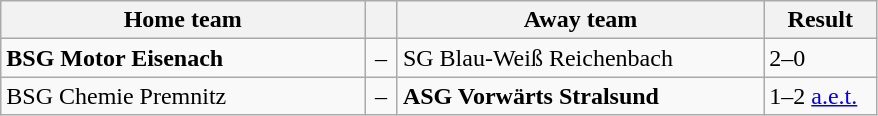<table class="wikitable" style="width:585px;" border="1">
<tr>
<th style="width:250px;" align="left">Home team</th>
<th style="width:15px;"></th>
<th style="width:250px;" align="left">Away team</th>
<th style="width:70px;" align="center;">Result</th>
</tr>
<tr>
<td><strong>BSG Motor Eisenach</strong></td>
<td align="center">–</td>
<td>SG Blau-Weiß Reichenbach</td>
<td>2–0</td>
</tr>
<tr>
<td>BSG Chemie Premnitz</td>
<td align="center">–</td>
<td><strong>ASG Vorwärts Stralsund</strong></td>
<td>1–2 <a href='#'>a.e.t.</a></td>
</tr>
</table>
